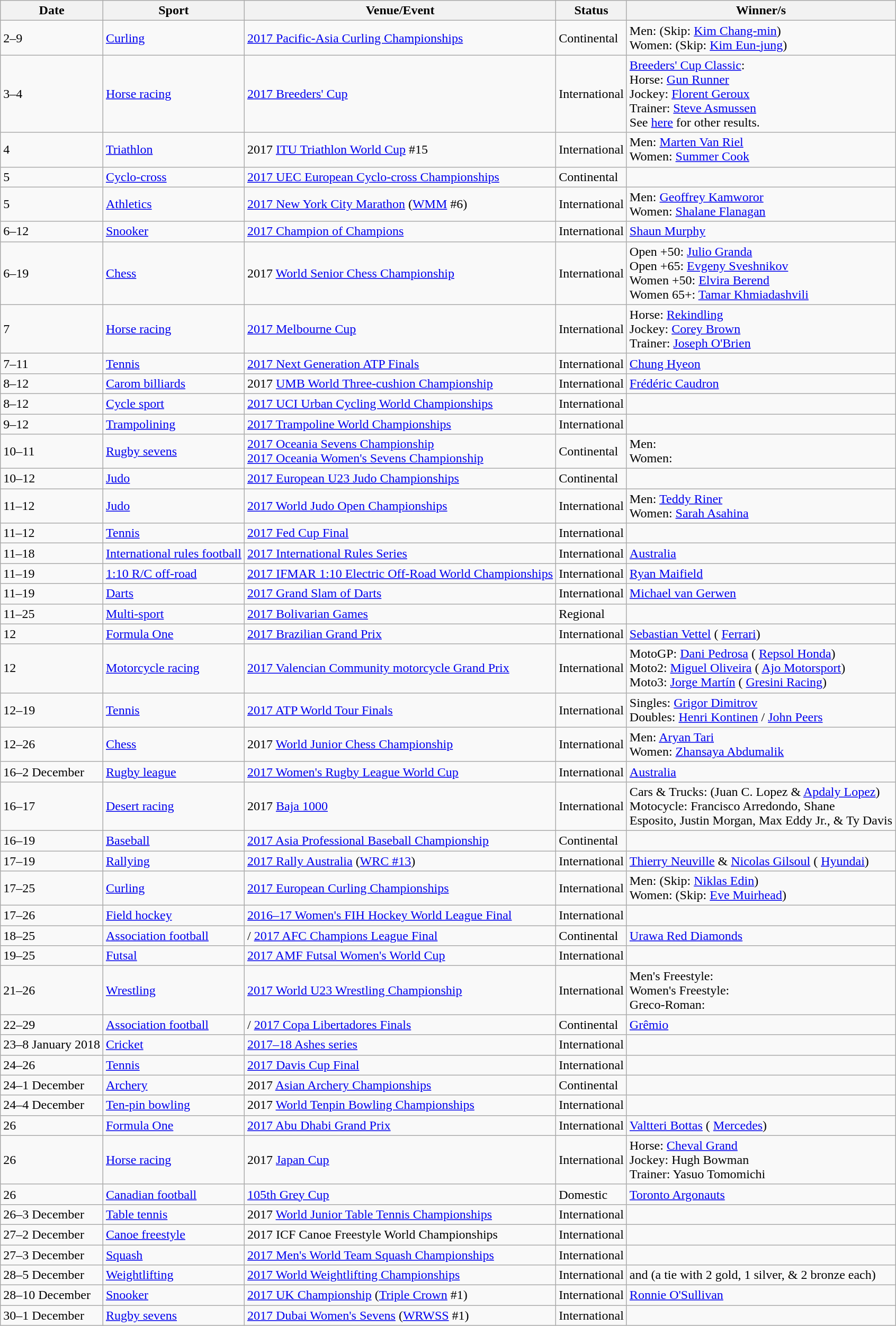<table class="wikitable sortable">
<tr>
<th>Date</th>
<th>Sport</th>
<th>Venue/Event</th>
<th>Status</th>
<th>Winner/s</th>
</tr>
<tr>
<td>2–9</td>
<td><a href='#'>Curling</a></td>
<td> <a href='#'>2017 Pacific-Asia Curling Championships</a></td>
<td>Continental</td>
<td>Men:  (Skip: <a href='#'>Kim Chang-min</a>)<br>Women:  (Skip: <a href='#'>Kim Eun-jung</a>)</td>
</tr>
<tr>
<td>3–4</td>
<td><a href='#'>Horse racing</a></td>
<td> <a href='#'>2017 Breeders' Cup</a></td>
<td>International</td>
<td><a href='#'>Breeders' Cup Classic</a>:<br>Horse:  <a href='#'>Gun Runner</a><br>Jockey:  <a href='#'>Florent Geroux</a><br>Trainer:  <a href='#'>Steve Asmussen</a><br>See <a href='#'>here</a> for other results.</td>
</tr>
<tr>
<td>4</td>
<td><a href='#'>Triathlon</a></td>
<td> 2017 <a href='#'>ITU Triathlon World Cup</a> #15</td>
<td>International</td>
<td>Men:  <a href='#'>Marten Van Riel</a><br>Women:  <a href='#'>Summer Cook</a></td>
</tr>
<tr>
<td>5</td>
<td><a href='#'>Cyclo-cross</a></td>
<td> <a href='#'>2017 UEC European Cyclo-cross Championships</a></td>
<td>Continental</td>
<td></td>
</tr>
<tr>
<td>5</td>
<td><a href='#'>Athletics</a></td>
<td> <a href='#'>2017 New York City Marathon</a> (<a href='#'>WMM</a> #6)</td>
<td>International</td>
<td>Men:  <a href='#'>Geoffrey Kamworor</a><br>Women:  <a href='#'>Shalane Flanagan</a></td>
</tr>
<tr>
<td>6–12</td>
<td><a href='#'>Snooker</a></td>
<td> <a href='#'>2017 Champion of Champions</a></td>
<td>International</td>
<td> <a href='#'>Shaun Murphy</a></td>
</tr>
<tr>
<td>6–19</td>
<td><a href='#'>Chess</a></td>
<td> 2017 <a href='#'>World Senior Chess Championship</a></td>
<td>International</td>
<td>Open +50:  <a href='#'>Julio Granda</a><br>Open +65:  <a href='#'>Evgeny Sveshnikov</a><br>Women +50:  <a href='#'>Elvira Berend</a><br>Women 65+:  <a href='#'>Tamar Khmiadashvili</a></td>
</tr>
<tr>
<td>7</td>
<td><a href='#'>Horse racing</a></td>
<td> <a href='#'>2017 Melbourne Cup</a></td>
<td>International</td>
<td>Horse:  <a href='#'>Rekindling</a><br>Jockey:  <a href='#'>Corey Brown</a><br>Trainer:  <a href='#'>Joseph O'Brien</a></td>
</tr>
<tr>
<td>7–11</td>
<td><a href='#'>Tennis</a></td>
<td> <a href='#'>2017 Next Generation ATP Finals</a></td>
<td>International</td>
<td> <a href='#'>Chung Hyeon</a></td>
</tr>
<tr>
<td>8–12</td>
<td><a href='#'>Carom billiards</a></td>
<td> 2017 <a href='#'>UMB World Three-cushion Championship</a></td>
<td>International</td>
<td> <a href='#'>Frédéric Caudron</a></td>
</tr>
<tr>
<td>8–12</td>
<td><a href='#'>Cycle sport</a></td>
<td> <a href='#'>2017 UCI Urban Cycling World Championships</a></td>
<td>International</td>
<td></td>
</tr>
<tr>
<td>9–12</td>
<td><a href='#'>Trampolining</a></td>
<td> <a href='#'>2017 Trampoline World Championships</a></td>
<td>International</td>
<td></td>
</tr>
<tr>
<td>10–11</td>
<td><a href='#'>Rugby sevens</a></td>
<td> <a href='#'>2017 Oceania Sevens Championship</a><br> <a href='#'>2017 Oceania Women's Sevens Championship</a></td>
<td>Continental</td>
<td>Men: <br>Women: </td>
</tr>
<tr>
<td>10–12</td>
<td><a href='#'>Judo</a></td>
<td> <a href='#'>2017 European U23 Judo Championships</a></td>
<td>Continental</td>
<td></td>
</tr>
<tr>
<td>11–12</td>
<td><a href='#'>Judo</a></td>
<td> <a href='#'>2017 World Judo Open Championships</a></td>
<td>International</td>
<td>Men:  <a href='#'>Teddy Riner</a><br>Women:  <a href='#'>Sarah Asahina</a></td>
</tr>
<tr>
<td>11–12</td>
<td><a href='#'>Tennis</a></td>
<td> <a href='#'>2017 Fed Cup Final</a></td>
<td>International</td>
<td></td>
</tr>
<tr>
<td>11–18</td>
<td><a href='#'>International rules football</a></td>
<td> <a href='#'>2017 International Rules Series</a></td>
<td>International</td>
<td> <a href='#'>Australia</a></td>
</tr>
<tr>
<td>11–19</td>
<td><a href='#'>1:10 R/C off-road</a></td>
<td> <a href='#'>2017 IFMAR 1:10 Electric Off-Road World Championships</a></td>
<td>International</td>
<td> <a href='#'>Ryan Maifield</a></td>
</tr>
<tr>
<td>11–19</td>
<td><a href='#'>Darts</a></td>
<td> <a href='#'>2017 Grand Slam of Darts</a></td>
<td>International</td>
<td> <a href='#'>Michael van Gerwen</a></td>
</tr>
<tr>
<td>11–25</td>
<td><a href='#'>Multi-sport</a></td>
<td> <a href='#'>2017 Bolivarian Games</a></td>
<td>Regional</td>
<td></td>
</tr>
<tr>
<td>12</td>
<td><a href='#'>Formula One</a></td>
<td> <a href='#'>2017 Brazilian Grand Prix</a></td>
<td>International</td>
<td> <a href='#'>Sebastian Vettel</a> ( <a href='#'>Ferrari</a>)</td>
</tr>
<tr>
<td>12</td>
<td><a href='#'>Motorcycle racing</a></td>
<td> <a href='#'>2017 Valencian Community motorcycle Grand Prix</a></td>
<td>International</td>
<td>MotoGP:  <a href='#'>Dani Pedrosa</a> ( <a href='#'>Repsol Honda</a>)<br>Moto2:  <a href='#'>Miguel Oliveira</a> ( <a href='#'>Ajo Motorsport</a>)<br>Moto3:  <a href='#'>Jorge Martín</a> ( <a href='#'>Gresini Racing</a>)</td>
</tr>
<tr>
<td>12–19</td>
<td><a href='#'>Tennis</a></td>
<td> <a href='#'>2017 ATP World Tour Finals</a></td>
<td>International</td>
<td>Singles:  <a href='#'>Grigor Dimitrov</a><br>Doubles:  <a href='#'>Henri Kontinen</a> /  <a href='#'>John Peers</a></td>
</tr>
<tr>
<td>12–26</td>
<td><a href='#'>Chess</a></td>
<td> 2017 <a href='#'>World Junior Chess Championship</a></td>
<td>International</td>
<td>Men:  <a href='#'>Aryan Tari</a><br>Women:  <a href='#'>Zhansaya Abdumalik</a></td>
</tr>
<tr>
<td>16–2 December</td>
<td><a href='#'>Rugby league</a></td>
<td> <a href='#'>2017 Women's Rugby League World Cup</a></td>
<td>International</td>
<td> <a href='#'>Australia</a></td>
</tr>
<tr>
<td>16–17</td>
<td><a href='#'>Desert racing</a></td>
<td> 2017 <a href='#'>Baja 1000</a></td>
<td>International</td>
<td>Cars & Trucks:  (Juan C. Lopez & <a href='#'>Apdaly Lopez</a>)<br>Motocycle:  Francisco Arredondo,  Shane<br>Esposito,  Justin Morgan,  Max Eddy Jr., &  Ty Davis</td>
</tr>
<tr>
<td>16–19</td>
<td><a href='#'>Baseball</a></td>
<td> <a href='#'>2017 Asia Professional Baseball Championship</a></td>
<td>Continental</td>
<td></td>
</tr>
<tr>
<td>17–19</td>
<td><a href='#'>Rallying</a></td>
<td> <a href='#'>2017 Rally Australia</a> (<a href='#'>WRC #13</a>)</td>
<td>International</td>
<td> <a href='#'>Thierry Neuville</a> & <a href='#'>Nicolas Gilsoul</a> ( <a href='#'>Hyundai</a>)</td>
</tr>
<tr>
<td>17–25</td>
<td><a href='#'>Curling</a></td>
<td> <a href='#'>2017 European Curling Championships</a></td>
<td>International</td>
<td>Men:  (Skip: <a href='#'>Niklas Edin</a>)<br>Women:  (Skip: <a href='#'>Eve Muirhead</a>)</td>
</tr>
<tr>
<td>17–26</td>
<td><a href='#'>Field hockey</a></td>
<td> <a href='#'>2016–17 Women's FIH Hockey World League Final</a></td>
<td>International</td>
<td></td>
</tr>
<tr>
<td>18–25</td>
<td><a href='#'>Association football</a></td>
<td>/ <a href='#'>2017 AFC Champions League Final</a></td>
<td>Continental</td>
<td> <a href='#'>Urawa Red Diamonds</a></td>
</tr>
<tr>
<td>19–25</td>
<td><a href='#'>Futsal</a></td>
<td> <a href='#'>2017 AMF Futsal Women's World Cup</a></td>
<td>International</td>
<td></td>
</tr>
<tr>
<td>21–26</td>
<td><a href='#'>Wrestling</a></td>
<td> <a href='#'>2017 World U23 Wrestling Championship</a></td>
<td>International</td>
<td>Men's Freestyle: <br>Women's Freestyle: <br>Greco-Roman: </td>
</tr>
<tr>
<td>22–29</td>
<td><a href='#'>Association football</a></td>
<td>/ <a href='#'>2017 Copa Libertadores Finals</a></td>
<td>Continental</td>
<td> <a href='#'>Grêmio</a></td>
</tr>
<tr>
<td>23–8 January 2018</td>
<td><a href='#'>Cricket</a></td>
<td> <a href='#'>2017–18 Ashes series</a></td>
<td>International</td>
<td></td>
</tr>
<tr>
<td>24–26</td>
<td><a href='#'>Tennis</a></td>
<td> <a href='#'>2017 Davis Cup Final</a></td>
<td>International</td>
<td></td>
</tr>
<tr>
<td>24–1 December</td>
<td><a href='#'>Archery</a></td>
<td> 2017 <a href='#'>Asian Archery Championships</a></td>
<td>Continental</td>
<td></td>
</tr>
<tr>
<td>24–4 December</td>
<td><a href='#'>Ten-pin bowling</a></td>
<td> 2017 <a href='#'>World Tenpin Bowling Championships</a></td>
<td>International</td>
<td></td>
</tr>
<tr>
<td>26</td>
<td><a href='#'>Formula One</a></td>
<td> <a href='#'>2017 Abu Dhabi Grand Prix</a></td>
<td>International</td>
<td> <a href='#'>Valtteri Bottas</a> ( <a href='#'>Mercedes</a>)</td>
</tr>
<tr>
<td>26</td>
<td><a href='#'>Horse racing</a></td>
<td> 2017 <a href='#'>Japan Cup</a></td>
<td>International</td>
<td>Horse:  <a href='#'>Cheval Grand</a><br>Jockey:  Hugh Bowman<br>Trainer:  Yasuo Tomomichi</td>
</tr>
<tr>
<td>26</td>
<td><a href='#'>Canadian football</a></td>
<td> <a href='#'>105th Grey Cup</a></td>
<td>Domestic</td>
<td> <a href='#'>Toronto Argonauts</a></td>
</tr>
<tr>
<td>26–3 December</td>
<td><a href='#'>Table tennis</a></td>
<td> 2017 <a href='#'>World Junior Table Tennis Championships</a></td>
<td>International</td>
<td></td>
</tr>
<tr>
<td>27–2 December</td>
<td><a href='#'>Canoe freestyle</a></td>
<td> 2017 ICF Canoe Freestyle World Championships</td>
<td>International</td>
<td></td>
</tr>
<tr>
<td>27–3 December</td>
<td><a href='#'>Squash</a></td>
<td> <a href='#'>2017 Men's World Team Squash Championships</a></td>
<td>International</td>
<td></td>
</tr>
<tr>
<td>28–5 December</td>
<td><a href='#'>Weightlifting</a></td>
<td> <a href='#'>2017 World Weightlifting Championships</a></td>
<td>International</td>
<td> and  (a tie with 2 gold, 1 silver, & 2 bronze each)</td>
</tr>
<tr>
<td>28–10 December</td>
<td><a href='#'>Snooker</a></td>
<td> <a href='#'>2017 UK Championship</a> (<a href='#'>Triple Crown</a> #1)</td>
<td>International</td>
<td> <a href='#'>Ronnie O'Sullivan</a></td>
</tr>
<tr>
<td>30–1 December</td>
<td><a href='#'>Rugby sevens</a></td>
<td> <a href='#'>2017 Dubai Women's Sevens</a> (<a href='#'>WRWSS</a> #1)</td>
<td>International</td>
<td></td>
</tr>
</table>
